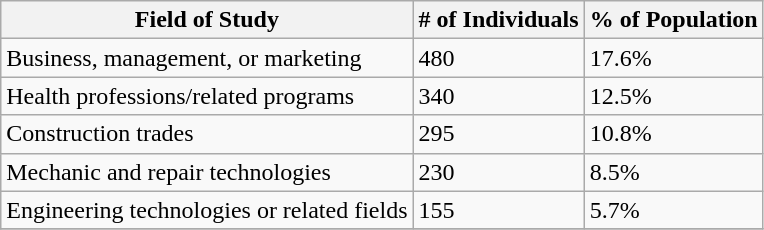<table class="wikitable">
<tr>
<th>Field of Study</th>
<th># of Individuals</th>
<th>% of Population</th>
</tr>
<tr>
<td>Business, management, or marketing</td>
<td>480</td>
<td>17.6%</td>
</tr>
<tr>
<td>Health professions/related programs</td>
<td>340</td>
<td>12.5%</td>
</tr>
<tr>
<td>Construction trades</td>
<td>295</td>
<td>10.8%</td>
</tr>
<tr>
<td>Mechanic and repair technologies</td>
<td>230</td>
<td>8.5%</td>
</tr>
<tr>
<td>Engineering technologies or related fields</td>
<td>155</td>
<td>5.7%</td>
</tr>
<tr>
</tr>
</table>
